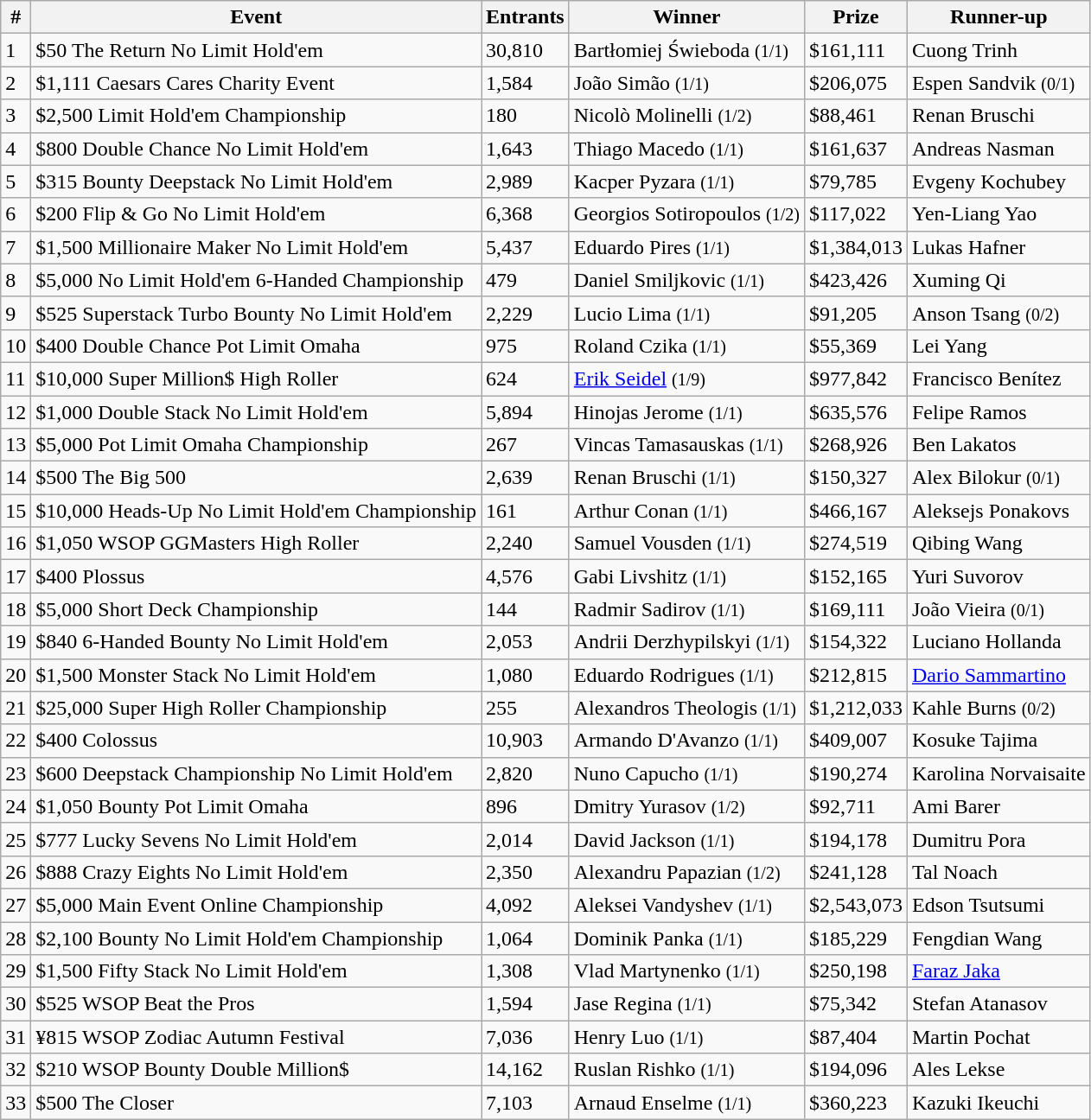<table class="wikitable sortable">
<tr>
<th bgcolor="#FFEBAD">#</th>
<th bgcolor="#FFEBAD">Event</th>
<th bgcolor="#FFEBAD">Entrants</th>
<th bgcolor="#FFEBAD">Winner</th>
<th bgcolor="#FFEBAD">Prize</th>
<th bgcolor="#FFEBAD">Runner-up</th>
</tr>
<tr>
<td>1</td>
<td>$50 The Return No Limit Hold'em</td>
<td>30,810</td>
<td> Bartłomiej Świeboda <small>(1/1)</small></td>
<td>$161,111</td>
<td> Cuong Trinh</td>
</tr>
<tr>
<td>2</td>
<td>$1,111 Caesars Cares Charity Event</td>
<td>1,584</td>
<td> João Simão <small>(1/1)</small></td>
<td>$206,075</td>
<td> Espen Sandvik <small>(0/1)</small></td>
</tr>
<tr>
<td>3</td>
<td>$2,500 Limit Hold'em Championship</td>
<td>180</td>
<td> Nicolò Molinelli <small>(1/2)</small></td>
<td>$88,461</td>
<td> Renan Bruschi</td>
</tr>
<tr>
<td>4</td>
<td>$800 Double Chance No Limit Hold'em</td>
<td>1,643</td>
<td> Thiago Macedo <small>(1/1)</small></td>
<td>$161,637</td>
<td> Andreas Nasman</td>
</tr>
<tr>
<td>5</td>
<td>$315 Bounty Deepstack No Limit Hold'em</td>
<td>2,989</td>
<td> Kacper Pyzara <small>(1/1)</small></td>
<td>$79,785</td>
<td> Evgeny Kochubey</td>
</tr>
<tr>
<td>6</td>
<td>$200 Flip & Go No Limit Hold'em</td>
<td>6,368</td>
<td> Georgios Sotiropoulos <small>(1/2)</small></td>
<td>$117,022</td>
<td> Yen-Liang Yao</td>
</tr>
<tr>
<td>7</td>
<td>$1,500 Millionaire Maker No Limit Hold'em</td>
<td>5,437</td>
<td> Eduardo Pires <small>(1/1)</small></td>
<td>$1,384,013</td>
<td> Lukas Hafner</td>
</tr>
<tr>
<td>8</td>
<td>$5,000 No Limit Hold'em 6-Handed Championship</td>
<td>479</td>
<td> Daniel Smiljkovic <small>(1/1)</small></td>
<td>$423,426</td>
<td> Xuming Qi</td>
</tr>
<tr>
<td>9</td>
<td>$525 Superstack Turbo Bounty No Limit Hold'em</td>
<td>2,229</td>
<td> Lucio Lima <small>(1/1)</small></td>
<td>$91,205</td>
<td> Anson Tsang <small>(0/2)</small></td>
</tr>
<tr>
<td>10</td>
<td>$400 Double Chance Pot Limit Omaha</td>
<td>975</td>
<td> Roland Czika <small>(1/1)</small></td>
<td>$55,369</td>
<td> Lei Yang</td>
</tr>
<tr>
<td>11</td>
<td>$10,000 Super Million$ High Roller</td>
<td>624</td>
<td> <a href='#'>Erik Seidel</a> <small>(1/9)</small></td>
<td>$977,842</td>
<td> Francisco Benítez</td>
</tr>
<tr>
<td>12</td>
<td>$1,000 Double Stack No Limit Hold'em</td>
<td>5,894</td>
<td> Hinojas Jerome <small>(1/1)</small></td>
<td>$635,576</td>
<td> Felipe Ramos</td>
</tr>
<tr>
<td>13</td>
<td>$5,000 Pot Limit Omaha Championship</td>
<td>267</td>
<td> Vincas Tamasauskas <small>(1/1)</small></td>
<td>$268,926</td>
<td> Ben Lakatos</td>
</tr>
<tr>
<td>14</td>
<td>$500 The Big 500</td>
<td>2,639</td>
<td> Renan Bruschi <small>(1/1)</small></td>
<td>$150,327</td>
<td> Alex Bilokur <small>(0/1)</small></td>
</tr>
<tr>
<td>15</td>
<td>$10,000 Heads-Up No Limit Hold'em Championship</td>
<td>161</td>
<td> Arthur Conan <small>(1/1)</small></td>
<td>$466,167</td>
<td> Aleksejs Ponakovs</td>
</tr>
<tr>
<td>16</td>
<td>$1,050 WSOP GGMasters High Roller</td>
<td>2,240</td>
<td> Samuel Vousden <small>(1/1)</small></td>
<td>$274,519</td>
<td> Qibing Wang</td>
</tr>
<tr>
<td>17</td>
<td>$400 Plossus</td>
<td>4,576</td>
<td> Gabi Livshitz <small>(1/1)</small></td>
<td>$152,165</td>
<td> Yuri Suvorov</td>
</tr>
<tr>
<td>18</td>
<td>$5,000 Short Deck Championship</td>
<td>144</td>
<td> Radmir Sadirov <small>(1/1)</small></td>
<td>$169,111</td>
<td> João Vieira <small>(0/1)</small></td>
</tr>
<tr>
<td>19</td>
<td>$840 6-Handed Bounty No Limit Hold'em</td>
<td>2,053</td>
<td> Andrii Derzhypilskyi <small>(1/1)</small></td>
<td>$154,322</td>
<td> Luciano Hollanda</td>
</tr>
<tr>
<td>20</td>
<td>$1,500 Monster Stack No Limit Hold'em</td>
<td>1,080</td>
<td> Eduardo Rodrigues <small>(1/1)</small></td>
<td>$212,815</td>
<td> <a href='#'>Dario Sammartino</a></td>
</tr>
<tr>
<td>21</td>
<td>$25,000 Super High Roller Championship</td>
<td>255</td>
<td> Alexandros Theologis <small>(1/1)</small></td>
<td>$1,212,033</td>
<td> Kahle Burns <small>(0/2)</small></td>
</tr>
<tr>
<td>22</td>
<td>$400 Colossus</td>
<td>10,903</td>
<td> Armando D'Avanzo <small>(1/1)</small></td>
<td>$409,007</td>
<td> Kosuke Tajima</td>
</tr>
<tr>
<td>23</td>
<td>$600 Deepstack Championship No Limit Hold'em</td>
<td>2,820</td>
<td> Nuno Capucho <small>(1/1)</small></td>
<td>$190,274</td>
<td> Karolina Norvaisaite</td>
</tr>
<tr>
<td>24</td>
<td>$1,050 Bounty Pot Limit Omaha</td>
<td>896</td>
<td> Dmitry Yurasov <small>(1/2)</small></td>
<td>$92,711</td>
<td> Ami Barer</td>
</tr>
<tr>
<td>25</td>
<td>$777 Lucky Sevens No Limit Hold'em</td>
<td>2,014</td>
<td> David Jackson <small>(1/1)</small></td>
<td>$194,178</td>
<td> Dumitru Pora</td>
</tr>
<tr>
<td>26</td>
<td>$888 Crazy Eights No Limit Hold'em</td>
<td>2,350</td>
<td> Alexandru Papazian <small>(1/2)</small></td>
<td>$241,128</td>
<td> Tal Noach</td>
</tr>
<tr>
<td>27</td>
<td>$5,000 Main Event Online Championship</td>
<td>4,092</td>
<td> Aleksei Vandyshev <small>(1/1)</small></td>
<td>$2,543,073</td>
<td> Edson Tsutsumi</td>
</tr>
<tr>
<td>28</td>
<td>$2,100 Bounty No Limit Hold'em Championship</td>
<td>1,064</td>
<td> Dominik Panka <small>(1/1)</small></td>
<td>$185,229</td>
<td> Fengdian Wang</td>
</tr>
<tr>
<td>29</td>
<td>$1,500 Fifty Stack No Limit Hold'em</td>
<td>1,308</td>
<td> Vlad Martynenko <small>(1/1)</small></td>
<td>$250,198</td>
<td> <a href='#'>Faraz Jaka</a></td>
</tr>
<tr>
<td>30</td>
<td>$525 WSOP Beat the Pros</td>
<td>1,594</td>
<td> Jase Regina <small>(1/1)</small></td>
<td>$75,342</td>
<td> Stefan Atanasov</td>
</tr>
<tr>
<td>31</td>
<td>¥815 WSOP Zodiac Autumn Festival</td>
<td>7,036</td>
<td> Henry Luo <small>(1/1)</small></td>
<td>$87,404</td>
<td> Martin Pochat</td>
</tr>
<tr>
<td>32</td>
<td>$210 WSOP Bounty Double Million$</td>
<td>14,162</td>
<td> Ruslan Rishko <small>(1/1)</small></td>
<td>$194,096</td>
<td> Ales Lekse</td>
</tr>
<tr>
<td>33</td>
<td>$500 The Closer</td>
<td>7,103</td>
<td> Arnaud Enselme <small>(1/1)</small></td>
<td>$360,223</td>
<td> Kazuki Ikeuchi</td>
</tr>
</table>
